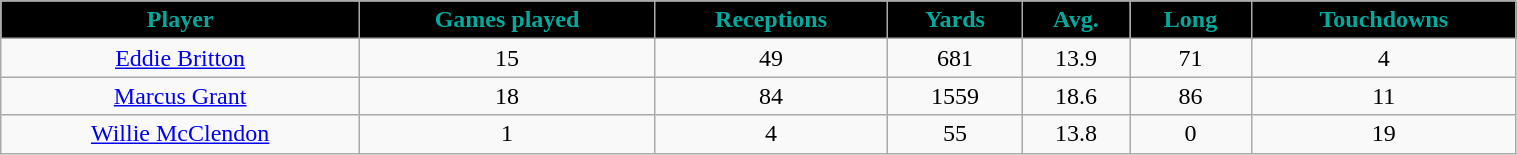<table class="wikitable" width="80%">
<tr align="center"  style="background:black;color:#00AA9E;">
<td><strong>Player</strong></td>
<td><strong>Games played</strong></td>
<td><strong>Receptions</strong></td>
<td><strong>Yards</strong></td>
<td><strong>Avg.</strong></td>
<td><strong>Long</strong></td>
<td><strong>Touchdowns</strong></td>
</tr>
<tr align="center" bgcolor="">
<td><a href='#'>Eddie Britton</a></td>
<td>15</td>
<td>49</td>
<td>681</td>
<td>13.9</td>
<td>71</td>
<td>4</td>
</tr>
<tr align="center" bgcolor="">
<td><a href='#'>Marcus Grant</a></td>
<td>18</td>
<td>84</td>
<td>1559</td>
<td>18.6</td>
<td>86</td>
<td>11</td>
</tr>
<tr align="center" bgcolor="">
<td><a href='#'>Willie McClendon</a></td>
<td>1</td>
<td>4</td>
<td>55</td>
<td>13.8</td>
<td>0</td>
<td>19</td>
</tr>
</table>
